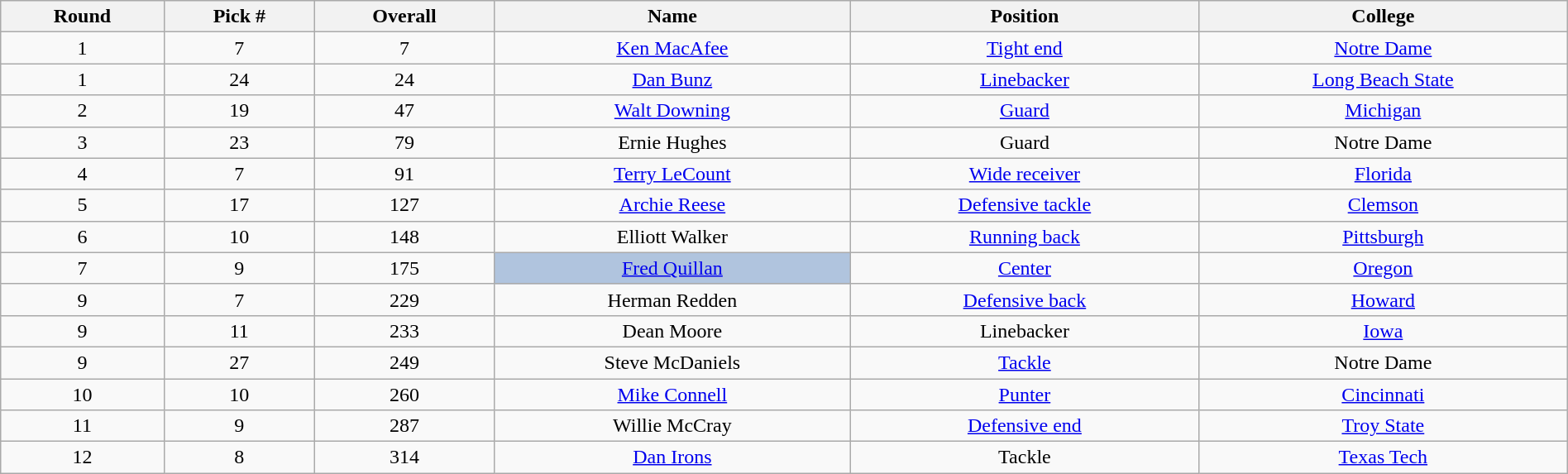<table class="wikitable sortable sortable" style="width: 100%; text-align:center">
<tr>
<th>Round</th>
<th>Pick #</th>
<th>Overall</th>
<th>Name</th>
<th>Position</th>
<th>College</th>
</tr>
<tr>
<td>1</td>
<td>7</td>
<td>7</td>
<td><a href='#'>Ken MacAfee</a></td>
<td><a href='#'>Tight end</a></td>
<td><a href='#'>Notre Dame</a></td>
</tr>
<tr>
<td>1</td>
<td>24</td>
<td>24</td>
<td><a href='#'>Dan Bunz</a></td>
<td><a href='#'>Linebacker</a></td>
<td><a href='#'>Long Beach State</a></td>
</tr>
<tr>
<td>2</td>
<td>19</td>
<td>47</td>
<td><a href='#'>Walt Downing</a></td>
<td><a href='#'>Guard</a></td>
<td><a href='#'>Michigan</a></td>
</tr>
<tr>
<td>3</td>
<td>23</td>
<td>79</td>
<td>Ernie Hughes</td>
<td>Guard</td>
<td>Notre Dame</td>
</tr>
<tr>
<td>4</td>
<td>7</td>
<td>91</td>
<td><a href='#'>Terry LeCount</a></td>
<td><a href='#'>Wide receiver</a></td>
<td><a href='#'>Florida</a></td>
</tr>
<tr>
<td>5</td>
<td>17</td>
<td>127</td>
<td><a href='#'>Archie Reese</a></td>
<td><a href='#'>Defensive tackle</a></td>
<td><a href='#'>Clemson</a></td>
</tr>
<tr>
<td>6</td>
<td>10</td>
<td>148</td>
<td>Elliott Walker</td>
<td><a href='#'>Running back</a></td>
<td><a href='#'>Pittsburgh</a></td>
</tr>
<tr>
<td>7</td>
<td>9</td>
<td>175</td>
<td bgcolor=lightsteelblue><a href='#'>Fred Quillan</a></td>
<td><a href='#'>Center</a></td>
<td><a href='#'>Oregon</a></td>
</tr>
<tr>
<td>9</td>
<td>7</td>
<td>229</td>
<td>Herman Redden</td>
<td><a href='#'>Defensive back</a></td>
<td><a href='#'>Howard</a></td>
</tr>
<tr>
<td>9</td>
<td>11</td>
<td>233</td>
<td>Dean Moore</td>
<td>Linebacker</td>
<td><a href='#'>Iowa</a></td>
</tr>
<tr>
<td>9</td>
<td>27</td>
<td>249</td>
<td>Steve McDaniels</td>
<td><a href='#'>Tackle</a></td>
<td>Notre Dame</td>
</tr>
<tr>
<td>10</td>
<td>10</td>
<td>260</td>
<td><a href='#'>Mike Connell</a></td>
<td><a href='#'>Punter</a></td>
<td><a href='#'>Cincinnati</a></td>
</tr>
<tr>
<td>11</td>
<td>9</td>
<td>287</td>
<td>Willie McCray</td>
<td><a href='#'>Defensive end</a></td>
<td><a href='#'>Troy State</a></td>
</tr>
<tr>
<td>12</td>
<td>8</td>
<td>314</td>
<td><a href='#'>Dan Irons</a></td>
<td>Tackle</td>
<td><a href='#'>Texas Tech</a></td>
</tr>
</table>
